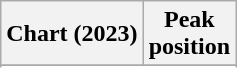<table class="wikitable sortable plainrowheaders" style="text-align:center;">
<tr>
<th scope="col">Chart (2023)</th>
<th scope="col">Peak<br>position</th>
</tr>
<tr>
</tr>
<tr>
</tr>
<tr>
</tr>
<tr>
</tr>
<tr>
</tr>
<tr>
</tr>
</table>
